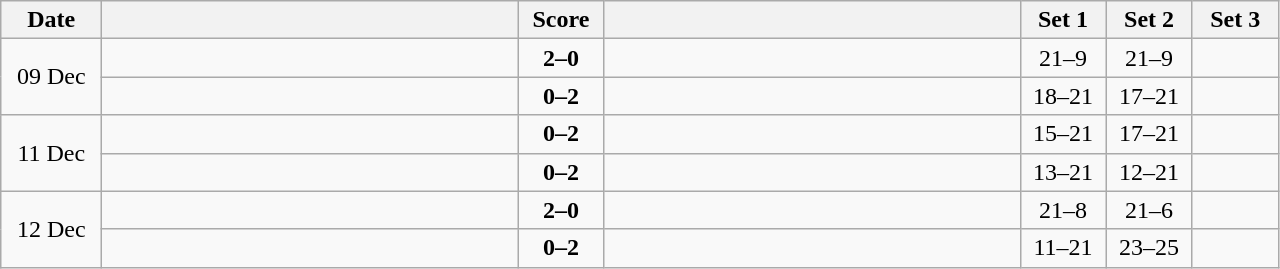<table class="wikitable" style="text-align: center;">
<tr>
<th width="60">Date</th>
<th align="right" width="270"></th>
<th width="50">Score</th>
<th align="left" width="270"></th>
<th width="50">Set 1</th>
<th width="50">Set 2</th>
<th width="50">Set 3</th>
</tr>
<tr>
<td rowspan=2>09 Dec</td>
<td align=left><strong></strong></td>
<td align=center><strong>2–0</strong></td>
<td align=left></td>
<td>21–9</td>
<td>21–9</td>
<td></td>
</tr>
<tr>
<td align=left></td>
<td align=center><strong>0–2</strong></td>
<td align=left><strong></strong></td>
<td>18–21</td>
<td>17–21</td>
<td></td>
</tr>
<tr>
<td rowspan=2>11 Dec</td>
<td align=left></td>
<td align=center><strong>0–2</strong></td>
<td align=left><strong></strong></td>
<td>15–21</td>
<td>17–21</td>
<td></td>
</tr>
<tr>
<td align=left></td>
<td align=center><strong>0–2</strong></td>
<td align=left><strong></strong></td>
<td>13–21</td>
<td>12–21</td>
<td></td>
</tr>
<tr>
<td rowspan=2>12 Dec</td>
<td align=left><strong></strong></td>
<td align=center><strong>2–0</strong></td>
<td align=left></td>
<td>21–8</td>
<td>21–6</td>
<td></td>
</tr>
<tr>
<td align=left></td>
<td align=center><strong>0–2</strong></td>
<td align=left><strong></strong></td>
<td>11–21</td>
<td>23–25</td>
<td></td>
</tr>
</table>
